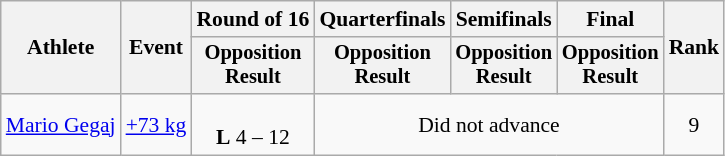<table class="wikitable" style="font-size:90%;">
<tr>
<th rowspan=2>Athlete</th>
<th rowspan=2>Event</th>
<th>Round of 16</th>
<th>Quarterfinals</th>
<th>Semifinals</th>
<th>Final</th>
<th rowspan=2>Rank</th>
</tr>
<tr style="font-size:95%">
<th>Opposition<br>Result</th>
<th>Opposition<br>Result</th>
<th>Opposition<br>Result</th>
<th>Opposition<br>Result</th>
</tr>
<tr align=center>
<td align=left><a href='#'>Mario Gegaj</a></td>
<td align=left><a href='#'>+73 kg</a></td>
<td><br><strong>L</strong> 4 – 12</td>
<td colspan=3>Did not advance</td>
<td>9</td>
</tr>
</table>
